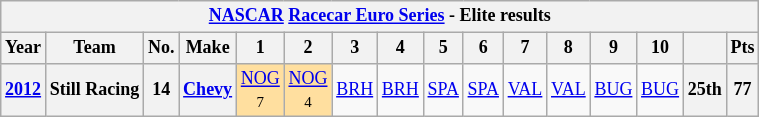<table class="wikitable" style="text-align:center; font-size:75%">
<tr>
<th colspan="20"><a href='#'>NASCAR</a> <a href='#'>Racecar Euro Series</a> - Elite results</th>
</tr>
<tr>
<th>Year</th>
<th>Team</th>
<th>No.</th>
<th>Make</th>
<th>1</th>
<th>2</th>
<th>3</th>
<th>4</th>
<th>5</th>
<th>6</th>
<th>7</th>
<th>8</th>
<th>9</th>
<th>10</th>
<th></th>
<th>Pts</th>
</tr>
<tr>
<th><a href='#'>2012</a></th>
<th rowspan="2">Still Racing</th>
<th rowspan="3">14</th>
<th><a href='#'>Chevy</a></th>
<td style="background-color:#FFDF9F"><a href='#'>NOG</a><br><small>7</small></td>
<td style="background-color:#FFDF9F"><a href='#'>NOG</a><br><small>4</small></td>
<td><a href='#'>BRH</a><br><small> </small></td>
<td><a href='#'>BRH</a><br><small> </small></td>
<td><a href='#'>SPA</a><br><small> </small></td>
<td><a href='#'>SPA</a><br><small> </small></td>
<td><a href='#'>VAL</a><br><small> </small></td>
<td><a href='#'>VAL</a><br><small> </small></td>
<td><a href='#'>BUG</a><br><small> </small></td>
<td><a href='#'>BUG</a><br><small> </small></td>
<th>25th</th>
<th>77</th>
</tr>
</table>
